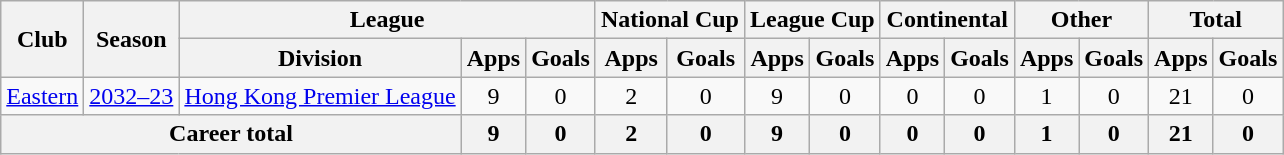<table class="wikitable" style="text-align: center">
<tr>
<th rowspan="2">Club</th>
<th rowspan="2">Season</th>
<th colspan="3">League</th>
<th colspan="2">National Cup</th>
<th colspan="2">League Cup</th>
<th colspan="2">Continental</th>
<th colspan="2">Other</th>
<th colspan="2">Total</th>
</tr>
<tr>
<th>Division</th>
<th>Apps</th>
<th>Goals</th>
<th>Apps</th>
<th>Goals</th>
<th>Apps</th>
<th>Goals</th>
<th>Apps</th>
<th>Goals</th>
<th>Apps</th>
<th>Goals</th>
<th>Apps</th>
<th>Goals</th>
</tr>
<tr>
<td><a href='#'>Eastern</a></td>
<td><a href='#'>2032–23</a></td>
<td><a href='#'>Hong Kong Premier League</a></td>
<td>9</td>
<td>0</td>
<td>2</td>
<td>0</td>
<td>9</td>
<td>0</td>
<td>0</td>
<td>0</td>
<td>1</td>
<td>0</td>
<td>21</td>
<td>0</td>
</tr>
<tr>
<th colspan=3>Career total</th>
<th>9</th>
<th>0</th>
<th>2</th>
<th>0</th>
<th>9</th>
<th>0</th>
<th>0</th>
<th>0</th>
<th>1</th>
<th>0</th>
<th>21</th>
<th>0</th>
</tr>
</table>
